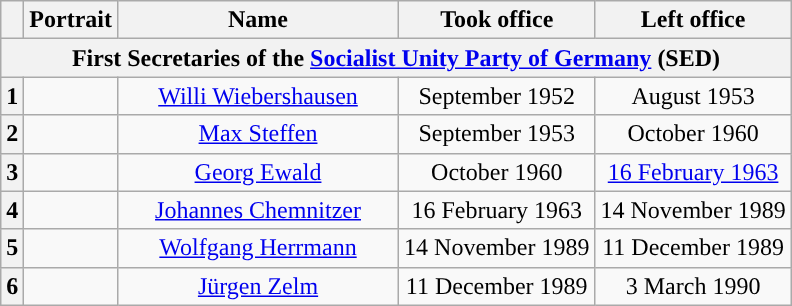<table class="wikitable" style="text-align:center">
<tr>
<th></th>
<th>Portrait</th>
<th width=180>Name<br></th>
<th>Took office</th>
<th>Left office</th>
</tr>
<tr>
<th colspan=5>First Secretaries of the <a href='#'>Socialist Unity Party of Germany</a> (SED)</th>
</tr>
<tr>
<th style="background:">1</th>
<td></td>
<td><a href='#'>Willi Wiebershausen</a><br></td>
<td>September 1952</td>
<td>August 1953</td>
</tr>
<tr>
<th style="background:">2</th>
<td></td>
<td><a href='#'>Max Steffen</a><br></td>
<td>September 1953</td>
<td>October 1960<br></td>
</tr>
<tr>
<th style="background:">3</th>
<td></td>
<td><a href='#'>Georg Ewald</a><br></td>
<td>October 1960</td>
<td><a href='#'>16 February 1963<br></a></td>
</tr>
<tr>
<th style="background:">4</th>
<td></td>
<td><a href='#'>Johannes Chemnitzer</a><br></td>
<td>16 February 1963</td>
<td>14 November 1989<br></td>
</tr>
<tr>
<th style="background:">5</th>
<td></td>
<td><a href='#'>Wolfgang Herrmann</a><br></td>
<td>14 November 1989</td>
<td>11 December 1989</td>
</tr>
<tr>
<th style="background:">6</th>
<td></td>
<td><a href='#'>Jürgen Zelm</a><br></td>
<td>11 December 1989</td>
<td>3 March 1990</td>
</tr>
</table>
